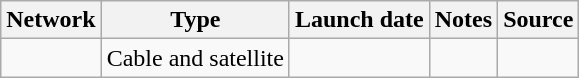<table class="wikitable sortable">
<tr>
<th>Network</th>
<th>Type</th>
<th>Launch date</th>
<th>Notes</th>
<th>Source</th>
</tr>
<tr>
<td><a href='#'></a></td>
<td>Cable and satellite</td>
<td></td>
<td></td>
<td></td>
</tr>
</table>
